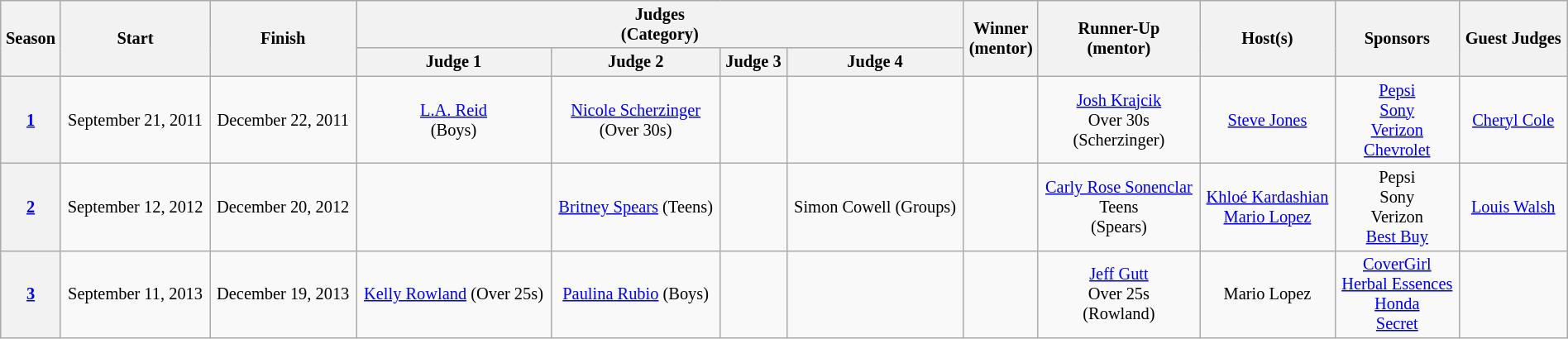<table class="wikitable"  style="text-align:center; font-size:85%; line-height:16px; width:100%;">
<tr>
<th scope="col" rowspan="2">Season</th>
<th scope="col" rowspan="2">Start</th>
<th scope="col" rowspan="2">Finish</th>
<th scope="col" colspan="4">Judges<br>(Category)</th>
<th scope="col" rowspan="2">Winner<br>(mentor)</th>
<th scope="col" rowspan="2">Runner-Up<br>(mentor)</th>
<th scope="col" rowspan="2">Host(s)</th>
<th scope="col" rowspan="2">Sponsors</th>
<th scope="col" rowspan="2">Guest Judges</th>
</tr>
<tr>
<th scope="col">Judge 1</th>
<th scope="col">Judge 2</th>
<th scope="col">Judge 3</th>
<th scope="col">Judge 4</th>
</tr>
<tr>
<th scope="row"><a href='#'>1</a></th>
<td>September 21, 2011</td>
<td>December 22, 2011</td>
<td><a href='#'>L.A. Reid</a><br>(Boys)</td>
<td><a href='#'>Nicole Scherzinger</a><br>(Over 30s)</td>
<td></td>
<td></td>
<td></td>
<td><a href='#'>Josh Krajcik</a><br>Over 30s<br>(Scherzinger)</td>
<td><a href='#'>Steve Jones</a></td>
<td><a href='#'>Pepsi</a><br><a href='#'>Sony</a><br><a href='#'>Verizon</a><br><a href='#'>Chevrolet</a></td>
<td><a href='#'>Cheryl Cole</a></td>
</tr>
<tr>
<th rowspan="row"><a href='#'>2</a></th>
<td>September 12, 2012</td>
<td>December 20, 2012</td>
<td></td>
<td><a href='#'>Britney Spears</a> (Teens)</td>
<td></td>
<td>Simon Cowell (Groups)</td>
<td></td>
<td><a href='#'>Carly Rose Sonenclar</a><br>Teens<br>(Spears)</td>
<td><a href='#'>Khloé Kardashian</a><br><a href='#'>Mario Lopez</a></td>
<td>Pepsi<br>Sony<br>Verizon<br><a href='#'>Best Buy</a></td>
<td><a href='#'>Louis Walsh</a></td>
</tr>
<tr>
<th scope="row"><a href='#'>3</a></th>
<td>September 11, 2013</td>
<td>December 19, 2013</td>
<td><a href='#'>Kelly Rowland</a> (Over 25s)</td>
<td><a href='#'>Paulina Rubio</a> (Boys)</td>
<td></td>
<td></td>
<td></td>
<td><a href='#'>Jeff Gutt</a><br>Over 25s<br>(Rowland)</td>
<td>Mario Lopez</td>
<td><a href='#'>CoverGirl</a><br><a href='#'>Herbal Essences</a><br><a href='#'>Honda</a><br><a href='#'>Secret</a></td>
<td></td>
</tr>
</table>
